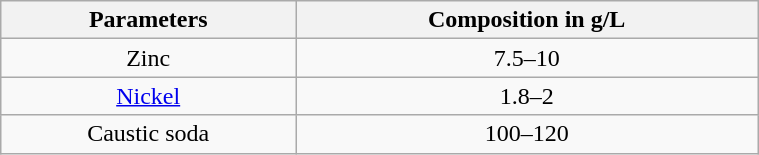<table class="wikitable" style="text-align:center; width:40%;">
<tr>
<th scope=col>Parameters</th>
<th scope=col>Composition in g/L</th>
</tr>
<tr>
<td>Zinc</td>
<td>7.5–10</td>
</tr>
<tr>
<td><a href='#'>Nickel</a></td>
<td>1.8–2</td>
</tr>
<tr>
<td>Caustic soda</td>
<td>100–120</td>
</tr>
</table>
